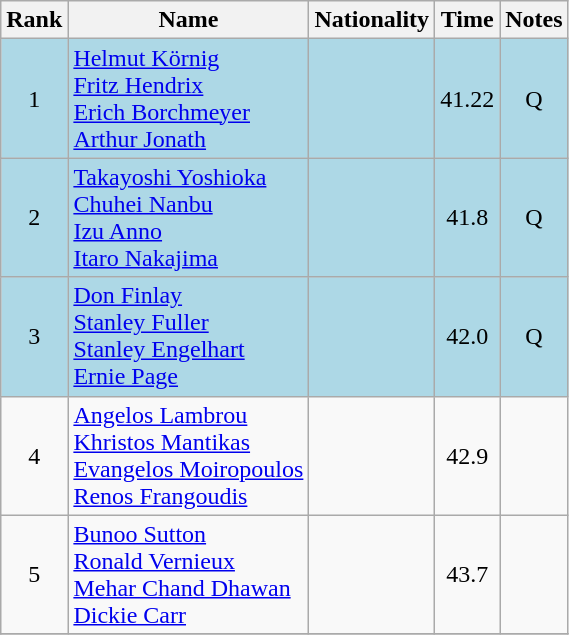<table class="wikitable sortable" style="text-align:center">
<tr>
<th>Rank</th>
<th>Name</th>
<th>Nationality</th>
<th>Time</th>
<th>Notes</th>
</tr>
<tr bgcolor=lightblue>
<td>1</td>
<td align=left><a href='#'>Helmut Körnig</a><br><a href='#'>Fritz Hendrix</a><br><a href='#'>Erich Borchmeyer</a><br><a href='#'>Arthur Jonath</a></td>
<td align=left></td>
<td>41.22</td>
<td>Q</td>
</tr>
<tr bgcolor=lightblue>
<td>2</td>
<td align=left><a href='#'>Takayoshi Yoshioka</a><br><a href='#'>Chuhei Nanbu</a><br><a href='#'>Izu Anno</a><br><a href='#'>Itaro Nakajima</a></td>
<td align=left></td>
<td>41.8</td>
<td>Q</td>
</tr>
<tr bgcolor=lightblue>
<td>3</td>
<td align=left><a href='#'>Don Finlay</a><br><a href='#'>Stanley Fuller</a><br><a href='#'>Stanley Engelhart</a><br><a href='#'>Ernie Page</a></td>
<td align=left></td>
<td>42.0</td>
<td>Q</td>
</tr>
<tr>
<td>4</td>
<td align=left><a href='#'>Angelos Lambrou</a><br><a href='#'>Khristos Mantikas</a><br><a href='#'>Evangelos Moiropoulos</a><br><a href='#'>Renos Frangoudis</a></td>
<td align=left></td>
<td>42.9</td>
<td></td>
</tr>
<tr>
<td>5</td>
<td align=left><a href='#'>Bunoo Sutton</a><br><a href='#'>Ronald Vernieux</a><br><a href='#'>Mehar Chand Dhawan</a><br><a href='#'>Dickie Carr</a></td>
<td align=left></td>
<td>43.7</td>
<td></td>
</tr>
<tr>
</tr>
</table>
